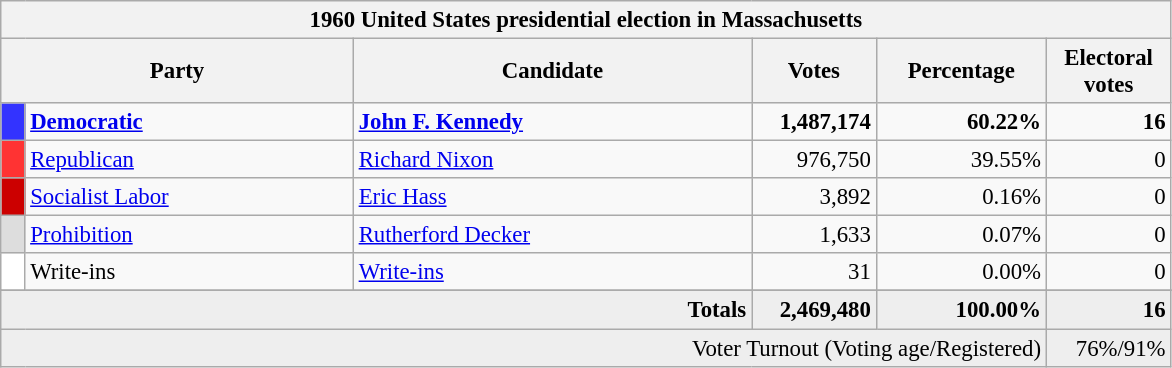<table class="wikitable" style="font-size: 95%;">
<tr>
<th colspan="6">1960 United States presidential election in Massachusetts</th>
</tr>
<tr>
<th colspan="2" style="width: 15em">Party</th>
<th style="width: 17em">Candidate</th>
<th style="width: 5em">Votes</th>
<th style="width: 7em">Percentage</th>
<th style="width: 5em">Electoral votes</th>
</tr>
<tr>
<th style="background-color:#3333FF; width: 3px"></th>
<td style="width: 130px"><strong><a href='#'>Democratic</a></strong></td>
<td><strong><a href='#'>John F. Kennedy</a></strong></td>
<td align="right"><strong>1,487,174</strong></td>
<td align="right"><strong>60.22%</strong></td>
<td align="right"><strong>16</strong></td>
</tr>
<tr>
<th style="background-color:#FF3333; width: 3px"></th>
<td style="width: 130px"><a href='#'>Republican</a></td>
<td><a href='#'>Richard Nixon</a></td>
<td align="right">976,750</td>
<td align="right">39.55%</td>
<td align="right">0</td>
</tr>
<tr>
<th style="background-color:#CC0000; width: 3px"></th>
<td style="width: 130px"><a href='#'>Socialist Labor</a></td>
<td><a href='#'>Eric Hass</a></td>
<td align="right">3,892</td>
<td align="right">0.16%</td>
<td align="right">0</td>
</tr>
<tr>
<th style="background-color:#DDDDDD; width: 3px"></th>
<td style="width: 130px"><a href='#'>Prohibition</a></td>
<td><a href='#'>Rutherford Decker</a></td>
<td align="right">1,633</td>
<td align="right">0.07%</td>
<td align="right">0</td>
</tr>
<tr>
<th style="background-color:#FFFFFF; width: 3px"></th>
<td style="width: 130px">Write-ins</td>
<td><a href='#'>Write-ins</a></td>
<td align="right">31</td>
<td align="right">0.00%</td>
<td align="right">0</td>
</tr>
<tr>
</tr>
<tr bgcolor="#EEEEEE">
<td colspan="3" align="right"><strong>Totals</strong></td>
<td align="right"><strong>2,469,480</strong></td>
<td align="right"><strong>100.00%</strong></td>
<td align="right"><strong>16</strong></td>
</tr>
<tr bgcolor="#EEEEEE">
<td colspan="5" align="right">Voter Turnout (Voting age/Registered)</td>
<td colspan="1" align="right">76%/91%</td>
</tr>
</table>
